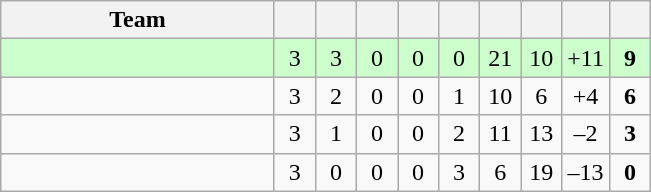<table class="wikitable" style="text-align: center;">
<tr>
<th style="width:175px;">Team</th>
<th width="20"></th>
<th width="20"></th>
<th width="20"></th>
<th width="20"></th>
<th width="20"></th>
<th width="20"></th>
<th width="20"></th>
<th></th>
<th width="20"></th>
</tr>
<tr bgcolor=#ccffcc>
<td align=left></td>
<td>3</td>
<td>3</td>
<td>0</td>
<td>0</td>
<td>0</td>
<td>21</td>
<td>10</td>
<td>+11</td>
<td><strong>9</strong></td>
</tr>
<tr>
<td align=left></td>
<td>3</td>
<td>2</td>
<td>0</td>
<td>0</td>
<td>1</td>
<td>10</td>
<td>6</td>
<td>+4</td>
<td><strong>6</strong></td>
</tr>
<tr>
<td align=left></td>
<td>3</td>
<td>1</td>
<td>0</td>
<td>0</td>
<td>2</td>
<td>11</td>
<td>13</td>
<td>–2</td>
<td><strong>3</strong></td>
</tr>
<tr>
<td align=left></td>
<td>3</td>
<td>0</td>
<td>0</td>
<td>0</td>
<td>3</td>
<td>6</td>
<td>19</td>
<td>–13</td>
<td><strong>0</strong></td>
</tr>
</table>
